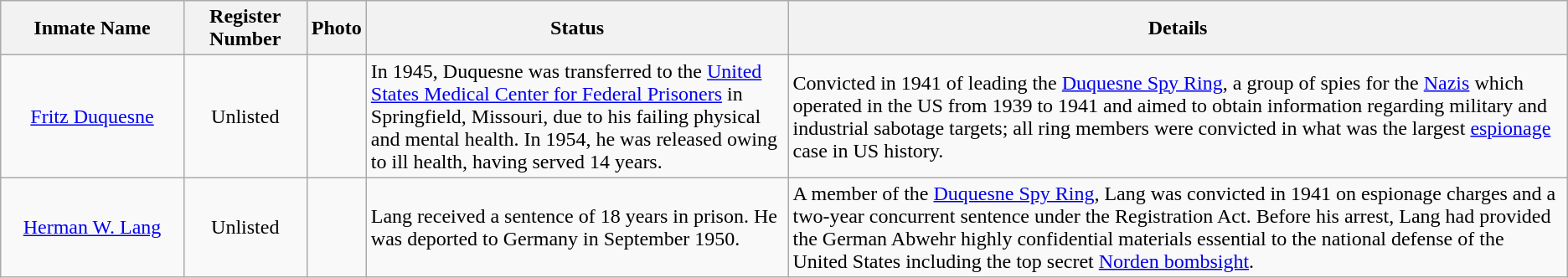<table class="wikitable sortable">
<tr>
<th width=12%>Inmate Name</th>
<th width=8%>Register Number</th>
<th>Photo</th>
<th width=28%>Status</th>
<th width=52%>Details</th>
</tr>
<tr>
<td style="text-align:center;"><a href='#'>Fritz Duquesne</a></td>
<td style="text-align:center;">Unlisted</td>
<td></td>
<td>In 1945, Duquesne was transferred to the <a href='#'>United States Medical Center for Federal Prisoners</a> in Springfield, Missouri, due to his failing physical and mental health. In 1954, he was released owing to ill health, having served 14 years.</td>
<td>Convicted in 1941 of leading the <a href='#'>Duquesne Spy Ring</a>, a group of spies for the <a href='#'>Nazis</a> which operated in the US from 1939 to 1941 and aimed to obtain information regarding military and industrial sabotage targets; all ring members were convicted in what was the largest <a href='#'>espionage</a> case in US history.</td>
</tr>
<tr>
<td style="text-align:center;"><a href='#'>Herman W. Lang</a></td>
<td style="text-align:center;">Unlisted</td>
<td></td>
<td>Lang received a sentence of 18 years in prison. He was deported to Germany in September 1950.</td>
<td>A member of the <a href='#'>Duquesne Spy Ring</a>, Lang was convicted in 1941 on espionage charges and a two-year concurrent sentence under the Registration Act. Before his arrest, Lang had provided the German Abwehr highly confidential materials essential to the national defense of the United States including the top secret <a href='#'>Norden bombsight</a>.</td>
</tr>
</table>
